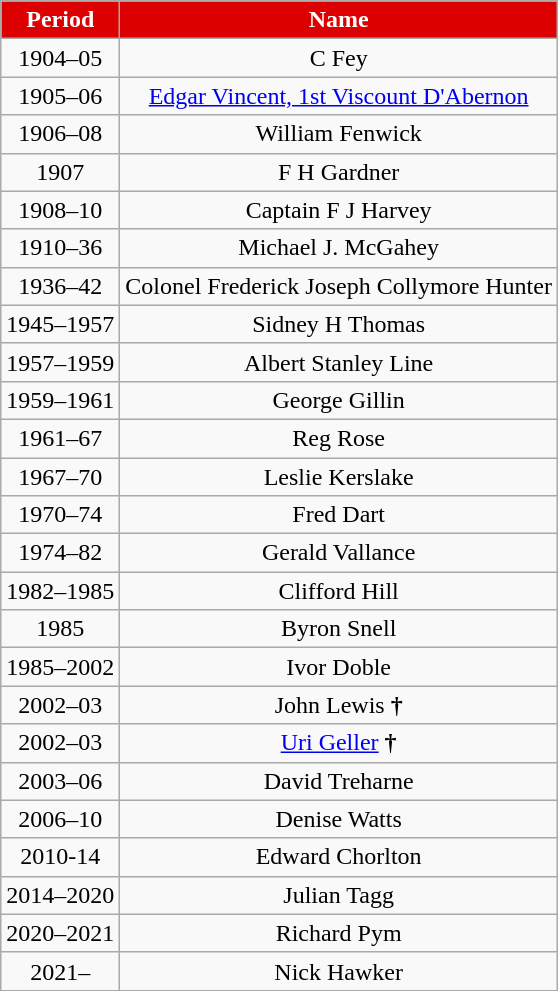<table class="wikitable" style="text-align: center">
<tr>
<th style="background-color:#DD0000; color:white;;" scope="col">Period</th>
<th style="background-color:#DD0000; color:white;;" scope="col">Name</th>
</tr>
<tr>
<td>1904–05</td>
<td>C Fey</td>
</tr>
<tr>
<td>1905–06</td>
<td><a href='#'>Edgar Vincent, 1st Viscount D'Abernon</a></td>
</tr>
<tr>
<td>1906–08</td>
<td>William Fenwick</td>
</tr>
<tr>
<td>1907</td>
<td>F H Gardner</td>
</tr>
<tr>
<td>1908–10</td>
<td>Captain F J Harvey</td>
</tr>
<tr>
<td>1910–36</td>
<td>Michael J. McGahey</td>
</tr>
<tr>
<td>1936–42</td>
<td>Colonel Frederick Joseph Collymore Hunter</td>
</tr>
<tr>
<td>1945–1957</td>
<td>Sidney H Thomas</td>
</tr>
<tr>
<td>1957–1959</td>
<td>Albert Stanley Line</td>
</tr>
<tr>
<td>1959–1961</td>
<td>George Gillin</td>
</tr>
<tr>
<td>1961–67</td>
<td>Reg Rose</td>
</tr>
<tr>
<td>1967–70</td>
<td>Leslie Kerslake</td>
</tr>
<tr>
<td>1970–74</td>
<td>Fred Dart</td>
</tr>
<tr>
<td>1974–82</td>
<td>Gerald Vallance</td>
</tr>
<tr>
<td>1982–1985</td>
<td>Clifford Hill</td>
</tr>
<tr>
<td>1985</td>
<td>Byron Snell</td>
</tr>
<tr>
<td>1985–2002</td>
<td>Ivor Doble</td>
</tr>
<tr>
<td>2002–03</td>
<td>John Lewis <strong>†</strong></td>
</tr>
<tr>
<td>2002–03</td>
<td><a href='#'>Uri Geller</a> <strong>†</strong></td>
</tr>
<tr>
<td>2003–06</td>
<td>David Treharne</td>
</tr>
<tr>
<td>2006–10</td>
<td>Denise Watts</td>
</tr>
<tr>
<td>2010-14</td>
<td>Edward Chorlton</td>
</tr>
<tr>
<td>2014–2020</td>
<td>Julian Tagg</td>
</tr>
<tr>
<td>2020–2021</td>
<td>Richard Pym</td>
</tr>
<tr>
<td>2021–</td>
<td>Nick Hawker</td>
</tr>
</table>
